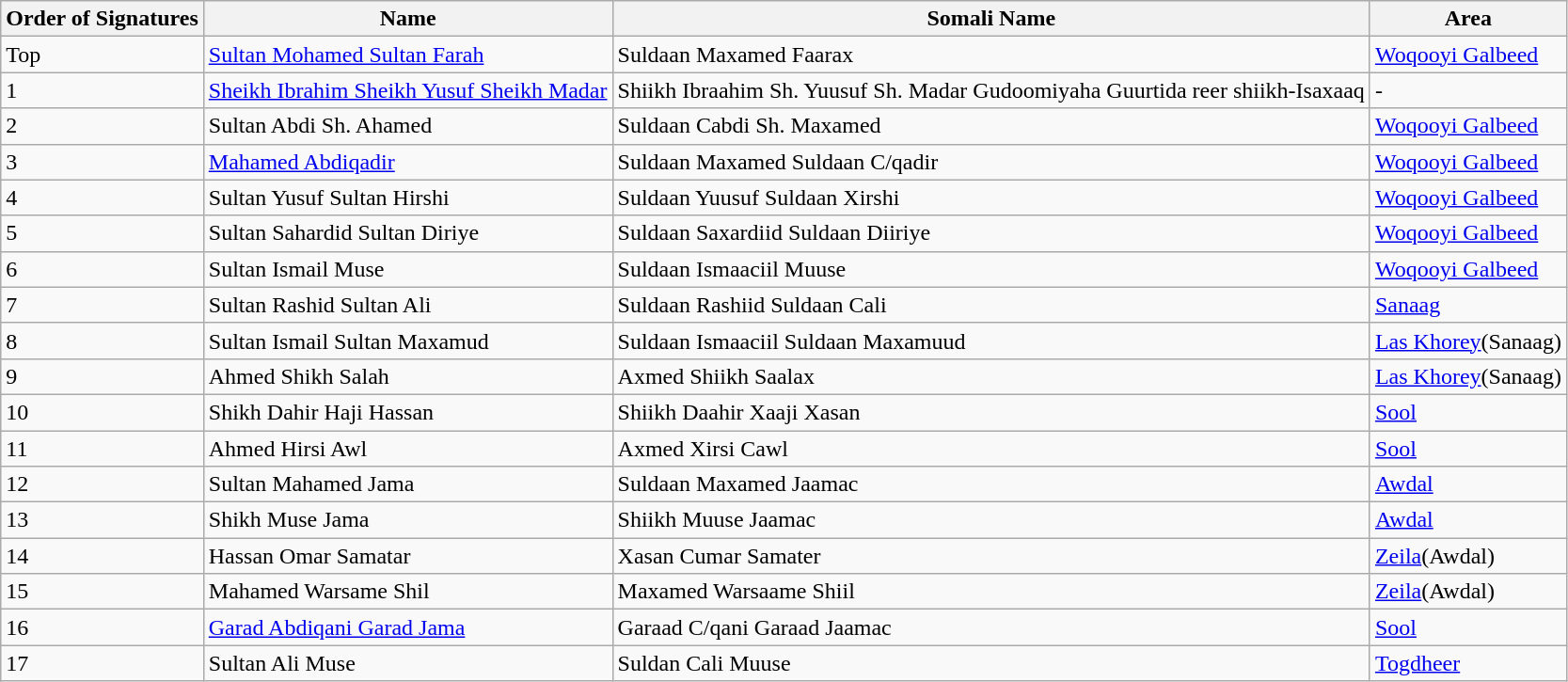<table class="sortable wikitable">
<tr>
<th>Order of Signatures</th>
<th>Name</th>
<th>Somali Name</th>
<th>Area</th>
</tr>
<tr>
<td>Top</td>
<td><a href='#'>Sultan Mohamed Sultan Farah</a></td>
<td>Suldaan Maxamed Faarax</td>
<td><a href='#'>Woqooyi Galbeed</a></td>
</tr>
<tr>
<td>1</td>
<td><a href='#'>Sheikh Ibrahim Sheikh Yusuf Sheikh Madar</a></td>
<td>Shiikh Ibraahim Sh. Yuusuf Sh. Madar Gudoomiyaha Guurtida reer shiikh-Isaxaaq</td>
<td>-</td>
</tr>
<tr>
<td>2</td>
<td>Sultan Abdi Sh. Ahamed</td>
<td>Suldaan Cabdi Sh. Maxamed</td>
<td><a href='#'>Woqooyi Galbeed</a></td>
</tr>
<tr>
<td>3</td>
<td><a href='#'>Mahamed Abdiqadir</a></td>
<td>Suldaan Maxamed Suldaan C/qadir</td>
<td><a href='#'>Woqooyi Galbeed</a></td>
</tr>
<tr>
<td>4</td>
<td>Sultan Yusuf Sultan Hirshi</td>
<td>Suldaan Yuusuf Suldaan Xirshi</td>
<td><a href='#'>Woqooyi Galbeed</a></td>
</tr>
<tr>
<td>5</td>
<td>Sultan Sahardid Sultan Diriye</td>
<td>Suldaan Saxardiid Suldaan Diiriye</td>
<td><a href='#'>Woqooyi Galbeed</a></td>
</tr>
<tr>
<td>6</td>
<td>Sultan Ismail Muse</td>
<td>Suldaan Ismaaciil Muuse</td>
<td><a href='#'>Woqooyi Galbeed</a></td>
</tr>
<tr>
<td>7</td>
<td>Sultan Rashid Sultan Ali</td>
<td>Suldaan Rashiid Suldaan Cali</td>
<td><a href='#'>Sanaag</a></td>
</tr>
<tr>
<td>8</td>
<td>Sultan Ismail Sultan Maxamud</td>
<td>Suldaan Ismaaciil Suldaan Maxamuud</td>
<td><a href='#'>Las Khorey</a>(Sanaag)</td>
</tr>
<tr>
<td>9</td>
<td>Ahmed Shikh Salah</td>
<td>Axmed Shiikh Saalax</td>
<td><a href='#'>Las Khorey</a>(Sanaag)</td>
</tr>
<tr>
<td>10</td>
<td>Shikh Dahir Haji Hassan</td>
<td>Shiikh Daahir Xaaji Xasan</td>
<td><a href='#'>Sool</a></td>
</tr>
<tr>
<td>11</td>
<td>Ahmed Hirsi Awl</td>
<td>Axmed Xirsi Cawl</td>
<td><a href='#'>Sool</a></td>
</tr>
<tr>
<td>12</td>
<td>Sultan Mahamed Jama</td>
<td>Suldaan Maxamed Jaamac</td>
<td><a href='#'>Awdal</a></td>
</tr>
<tr>
<td>13</td>
<td>Shikh Muse Jama</td>
<td>Shiikh Muuse Jaamac</td>
<td><a href='#'>Awdal</a></td>
</tr>
<tr>
<td>14</td>
<td>Hassan Omar Samatar</td>
<td>Xasan Cumar Samater</td>
<td><a href='#'>Zeila</a>(Awdal)</td>
</tr>
<tr>
<td>15</td>
<td>Mahamed Warsame Shil</td>
<td>Maxamed Warsaame Shiil</td>
<td><a href='#'>Zeila</a>(Awdal)</td>
</tr>
<tr>
<td>16</td>
<td><a href='#'>Garad Abdiqani Garad Jama</a></td>
<td>Garaad C/qani Garaad Jaamac</td>
<td><a href='#'>Sool</a></td>
</tr>
<tr>
<td>17</td>
<td>Sultan Ali Muse</td>
<td>Suldan Cali Muuse</td>
<td><a href='#'>Togdheer</a></td>
</tr>
</table>
